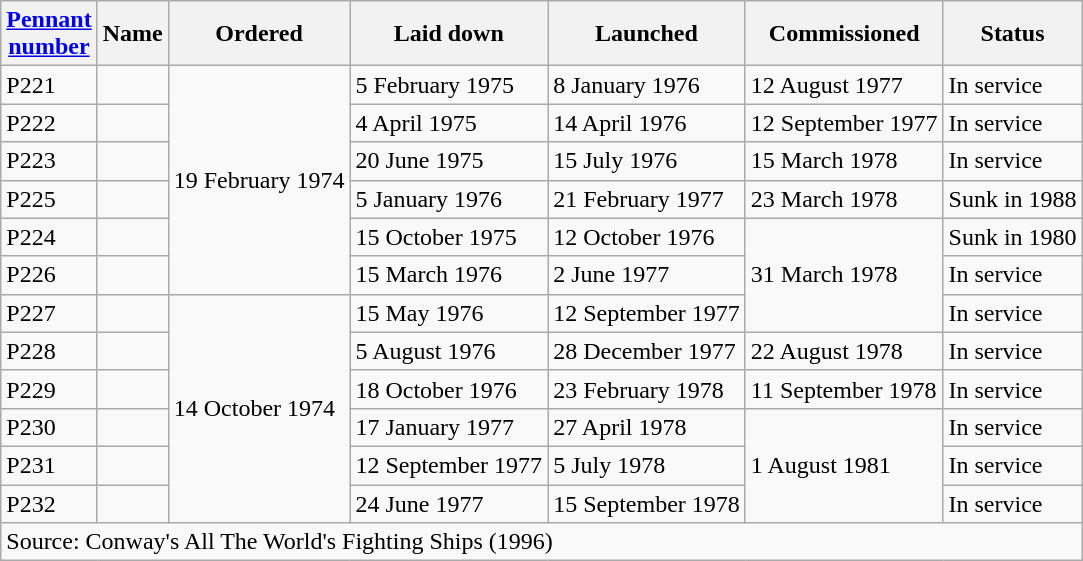<table class="wikitable">
<tr>
<th><a href='#'>Pennant<br>number</a></th>
<th>Name</th>
<th>Ordered</th>
<th>Laid down</th>
<th>Launched</th>
<th>Commissioned</th>
<th>Status</th>
</tr>
<tr>
<td>P221</td>
<td></td>
<td rowspan=6>19 February 1974</td>
<td>5 February 1975</td>
<td>8 January 1976</td>
<td>12 August 1977</td>
<td>In service</td>
</tr>
<tr>
<td>P222</td>
<td></td>
<td>4 April 1975</td>
<td>14 April 1976</td>
<td>12 September 1977</td>
<td>In service</td>
</tr>
<tr>
<td>P223</td>
<td></td>
<td>20 June 1975</td>
<td>15 July 1976</td>
<td>15 March 1978</td>
<td>In service</td>
</tr>
<tr>
<td>P225</td>
<td></td>
<td>5 January 1976</td>
<td>21 February 1977</td>
<td>23 March 1978</td>
<td>Sunk in 1988</td>
</tr>
<tr>
<td>P224</td>
<td></td>
<td>15 October 1975</td>
<td>12 October 1976</td>
<td rowspan=3>31 March 1978</td>
<td>Sunk in 1980</td>
</tr>
<tr>
<td>P226</td>
<td></td>
<td>15 March 1976</td>
<td>2 June 1977</td>
<td>In service</td>
</tr>
<tr>
<td>P227</td>
<td></td>
<td rowspan=6>14 October 1974</td>
<td>15 May 1976</td>
<td>12 September 1977</td>
<td>In service</td>
</tr>
<tr>
<td>P228</td>
<td></td>
<td>5 August 1976</td>
<td>28 December 1977</td>
<td>22 August 1978</td>
<td>In service</td>
</tr>
<tr>
<td>P229</td>
<td></td>
<td>18 October 1976</td>
<td>23 February 1978</td>
<td>11 September 1978</td>
<td>In service</td>
</tr>
<tr>
<td>P230</td>
<td></td>
<td>17 January 1977</td>
<td>27 April 1978</td>
<td rowspan=3>1 August 1981</td>
<td>In service</td>
</tr>
<tr>
<td>P231</td>
<td></td>
<td>12 September 1977</td>
<td>5 July 1978</td>
<td>In service</td>
</tr>
<tr>
<td>P232</td>
<td></td>
<td>24 June 1977</td>
<td>15 September 1978</td>
<td>In service</td>
</tr>
<tr>
<td colspan=7>Source: Conway's All The World's Fighting Ships (1996)</td>
</tr>
</table>
